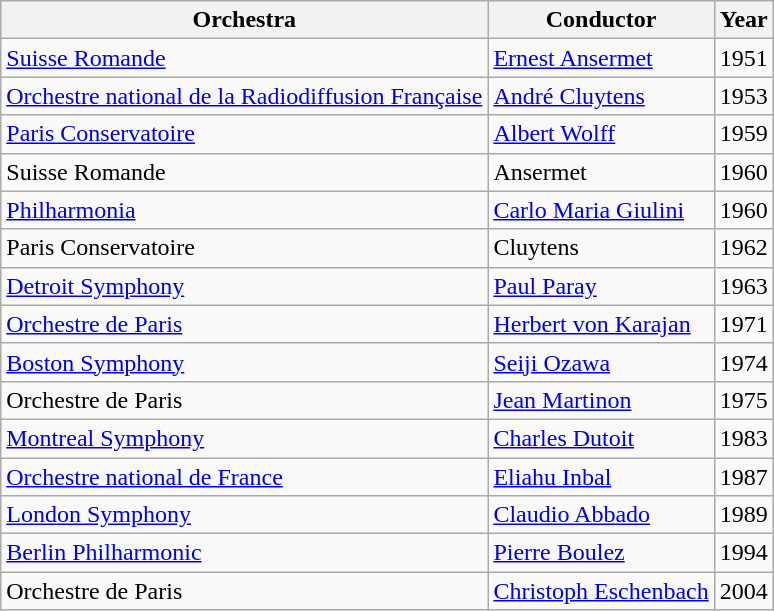<table class="wikitable plainrowheaders"  style="text-align: left; margin-right: 0;">
<tr>
<th scope="col">Orchestra</th>
<th scope="col">Conductor</th>
<th scope="col">Year</th>
</tr>
<tr>
<td><a href='#'>Suisse Romande</a></td>
<td><a href='#'>Ernest Ansermet</a></td>
<td>1951</td>
</tr>
<tr>
<td><a href='#'>Orchestre national de la Radiodiffusion Française</a></td>
<td><a href='#'>André Cluytens</a></td>
<td>1953</td>
</tr>
<tr>
<td><a href='#'>Paris Conservatoire</a></td>
<td><a href='#'>Albert Wolff</a></td>
<td>1959</td>
</tr>
<tr>
<td>Suisse Romande</td>
<td>Ansermet</td>
<td>1960</td>
</tr>
<tr>
<td><a href='#'>Philharmonia</a></td>
<td><a href='#'>Carlo Maria Giulini</a></td>
<td>1960</td>
</tr>
<tr>
<td>Paris Conservatoire</td>
<td>Cluytens</td>
<td>1962</td>
</tr>
<tr>
<td><a href='#'>Detroit Symphony</a></td>
<td><a href='#'>Paul Paray</a></td>
<td>1963</td>
</tr>
<tr>
<td><a href='#'>Orchestre de Paris</a></td>
<td><a href='#'>Herbert von Karajan</a></td>
<td>1971</td>
</tr>
<tr>
<td><a href='#'>Boston Symphony</a></td>
<td><a href='#'>Seiji Ozawa</a></td>
<td>1974</td>
</tr>
<tr>
<td>Orchestre de Paris</td>
<td><a href='#'>Jean Martinon</a></td>
<td>1975</td>
</tr>
<tr>
<td><a href='#'>Montreal Symphony</a></td>
<td><a href='#'>Charles Dutoit</a></td>
<td>1983</td>
</tr>
<tr>
<td><a href='#'>Orchestre national de France</a></td>
<td><a href='#'>Eliahu Inbal</a></td>
<td>1987</td>
</tr>
<tr>
<td><a href='#'>London Symphony</a></td>
<td><a href='#'>Claudio Abbado</a></td>
<td>1989</td>
</tr>
<tr>
<td><a href='#'>Berlin Philharmonic</a></td>
<td><a href='#'>Pierre Boulez</a></td>
<td>1994</td>
</tr>
<tr>
<td>Orchestre de Paris</td>
<td><a href='#'>Christoph Eschenbach</a></td>
<td>2004</td>
</tr>
</table>
